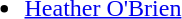<table style="width:100%;">
<tr>
<td style="vertical-align:top; width:20%;"><br><ul><li> <a href='#'>Heather O'Brien</a></li></ul></td>
<td style="vertical-align:top; width:20%;"></td>
<td style="vertical-align:top; width:20%;"></td>
<td style="vertical-align:top; width:20%;"></td>
<td style="vertical-align:top; width:20%;"></td>
</tr>
</table>
